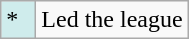<table class="wikitable">
<tr>
<td style="background:#CFECEC; width:1em">*</td>
<td>Led the league</td>
</tr>
</table>
